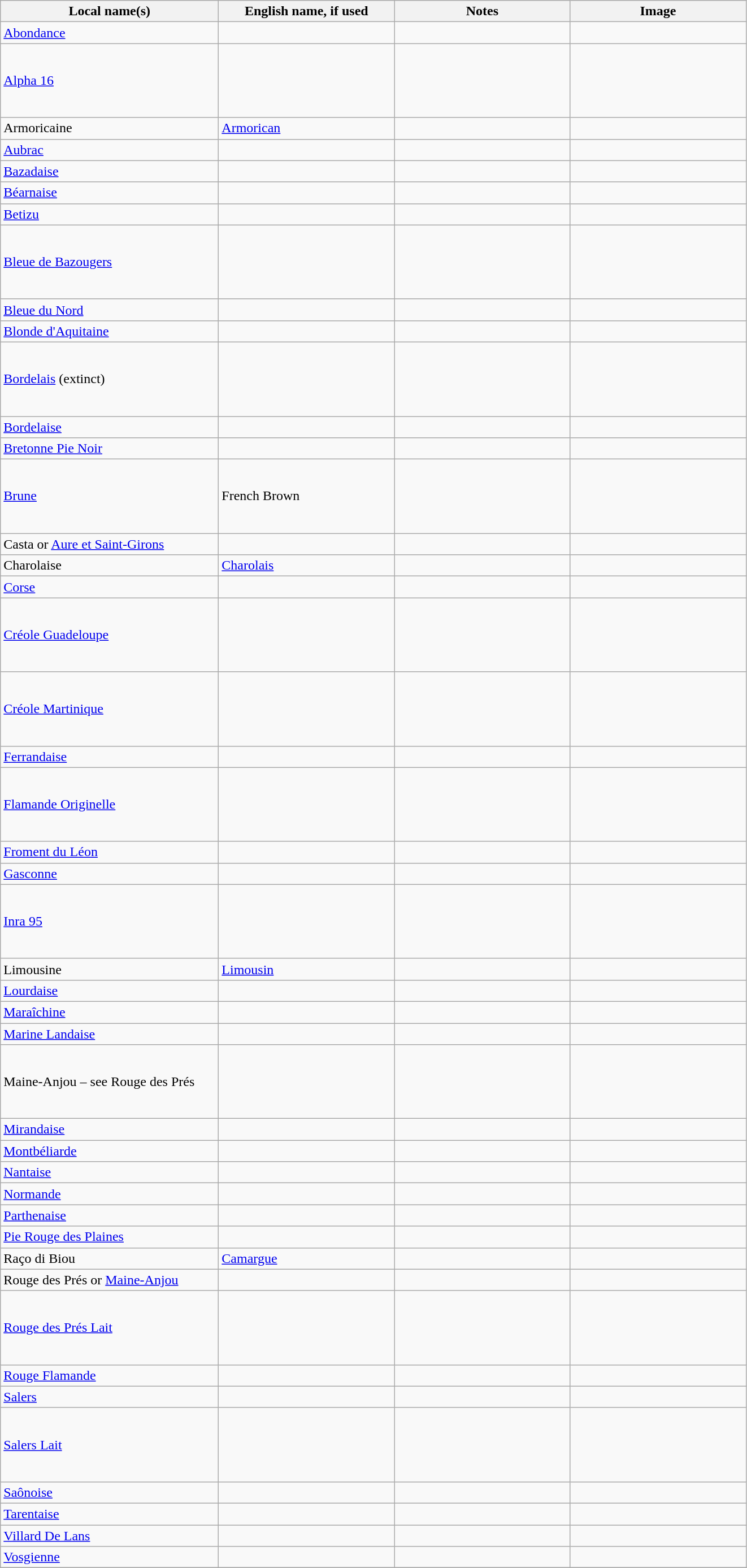<table class="wikitable">
<tr>
<th>Local name(s)</th>
<th>English name, if used</th>
<th>Notes</th>
<th>Image</th>
</tr>
<tr>
<td style="width: 250px;"><a href='#'>Abondance</a></td>
<td style="width: 200px;"></td>
<td style="width: 200px;"></td>
<td style="width: 200px;"></td>
</tr>
<tr>
<td><a href='#'>Alpha 16</a></td>
<td></td>
<td></td>
<td style="height: 80px;"></td>
</tr>
<tr>
<td>Armoricaine</td>
<td><a href='#'>Armorican</a></td>
<td></td>
<td></td>
</tr>
<tr>
<td><a href='#'>Aubrac</a></td>
<td></td>
<td></td>
<td></td>
</tr>
<tr>
<td><a href='#'>Bazadaise</a></td>
<td></td>
<td></td>
<td></td>
</tr>
<tr>
<td><a href='#'>Béarnaise</a></td>
<td></td>
<td></td>
<td></td>
</tr>
<tr>
<td><a href='#'>Betizu</a></td>
<td></td>
<td></td>
<td></td>
</tr>
<tr>
<td><a href='#'>Bleue de Bazougers</a></td>
<td></td>
<td></td>
<td style="height: 80px;"></td>
</tr>
<tr>
<td><a href='#'>Bleue du Nord</a></td>
<td></td>
<td></td>
<td></td>
</tr>
<tr>
<td><a href='#'>Blonde d'Aquitaine</a></td>
<td></td>
<td></td>
<td></td>
</tr>
<tr>
<td><a href='#'>Bordelais</a> (extinct)</td>
<td></td>
<td></td>
<td style="height: 80px;"></td>
</tr>
<tr>
<td><a href='#'>Bordelaise</a></td>
<td></td>
<td></td>
<td></td>
</tr>
<tr>
<td><a href='#'>Bretonne Pie Noir</a></td>
<td></td>
<td></td>
<td></td>
</tr>
<tr>
<td><a href='#'>Brune</a> </td>
<td>French Brown</td>
<td></td>
<td style="height: 80px;"></td>
</tr>
<tr>
<td>Casta or <a href='#'>Aure et Saint-Girons</a></td>
<td></td>
<td></td>
<td></td>
</tr>
<tr>
<td>Charolaise</td>
<td><a href='#'>Charolais</a></td>
<td></td>
<td></td>
</tr>
<tr>
<td><a href='#'>Corse</a></td>
<td></td>
<td></td>
<td></td>
</tr>
<tr>
<td><a href='#'>Créole Guadeloupe</a></td>
<td></td>
<td></td>
<td style="height: 80px;"></td>
</tr>
<tr>
<td><a href='#'>Créole Martinique</a></td>
<td></td>
<td></td>
<td style="height: 80px;"></td>
</tr>
<tr>
<td><a href='#'>Ferrandaise</a></td>
<td></td>
<td></td>
<td></td>
</tr>
<tr>
<td><a href='#'>Flamande Originelle</a></td>
<td></td>
<td></td>
<td style="height: 80px;"></td>
</tr>
<tr>
<td><a href='#'>Froment du Léon</a></td>
<td></td>
<td></td>
<td></td>
</tr>
<tr>
<td><a href='#'>Gasconne</a></td>
<td></td>
<td></td>
<td></td>
</tr>
<tr>
<td><a href='#'>Inra 95</a></td>
<td></td>
<td></td>
<td style="height: 80px;"></td>
</tr>
<tr>
<td Limousine (cattle)>Limousine</td>
<td><a href='#'>Limousin</a></td>
<td></td>
<td></td>
</tr>
<tr>
<td><a href='#'>Lourdaise</a></td>
<td></td>
<td></td>
<td></td>
</tr>
<tr>
<td><a href='#'>Maraîchine</a></td>
<td></td>
<td></td>
<td></td>
</tr>
<tr>
<td><a href='#'>Marine Landaise</a></td>
<td></td>
<td></td>
<td></td>
</tr>
<tr>
<td>Maine-Anjou – see Rouge des Prés</td>
<td></td>
<td></td>
<td style="height: 80px;"></td>
</tr>
<tr>
<td><a href='#'>Mirandaise</a></td>
<td></td>
<td></td>
<td></td>
</tr>
<tr>
<td><a href='#'>Montbéliarde</a></td>
<td></td>
<td></td>
<td></td>
</tr>
<tr>
<td><a href='#'>Nantaise</a></td>
<td></td>
<td></td>
<td></td>
</tr>
<tr>
<td><a href='#'>Normande</a></td>
<td></td>
<td></td>
<td></td>
</tr>
<tr>
<td><a href='#'>Parthenaise</a></td>
<td></td>
<td></td>
<td></td>
</tr>
<tr>
<td><a href='#'>Pie Rouge des Plaines</a></td>
<td></td>
<td></td>
<td></td>
</tr>
<tr>
<td>Raço di Biou</td>
<td><a href='#'>Camargue</a></td>
<td></td>
<td></td>
</tr>
<tr>
<td>Rouge des Prés or <a href='#'>Maine-Anjou</a></td>
<td></td>
<td></td>
<td></td>
</tr>
<tr>
<td><a href='#'>Rouge des Prés Lait</a></td>
<td></td>
<td></td>
<td style="height: 80px;"></td>
</tr>
<tr>
<td><a href='#'>Rouge Flamande</a></td>
<td></td>
<td></td>
<td></td>
</tr>
<tr>
<td><a href='#'>Salers</a></td>
<td></td>
<td></td>
<td></td>
</tr>
<tr>
<td><a href='#'>Salers Lait</a></td>
<td></td>
<td></td>
<td style="height: 80px;"></td>
</tr>
<tr>
<td><a href='#'>Saônoise</a></td>
<td></td>
<td></td>
<td></td>
</tr>
<tr>
<td><a href='#'>Tarentaise</a></td>
<td></td>
<td></td>
<td></td>
</tr>
<tr>
<td><a href='#'>Villard De Lans</a></td>
<td></td>
<td></td>
<td></td>
</tr>
<tr>
<td><a href='#'>Vosgienne</a></td>
<td></td>
<td></td>
<td></td>
</tr>
<tr>
</tr>
</table>
